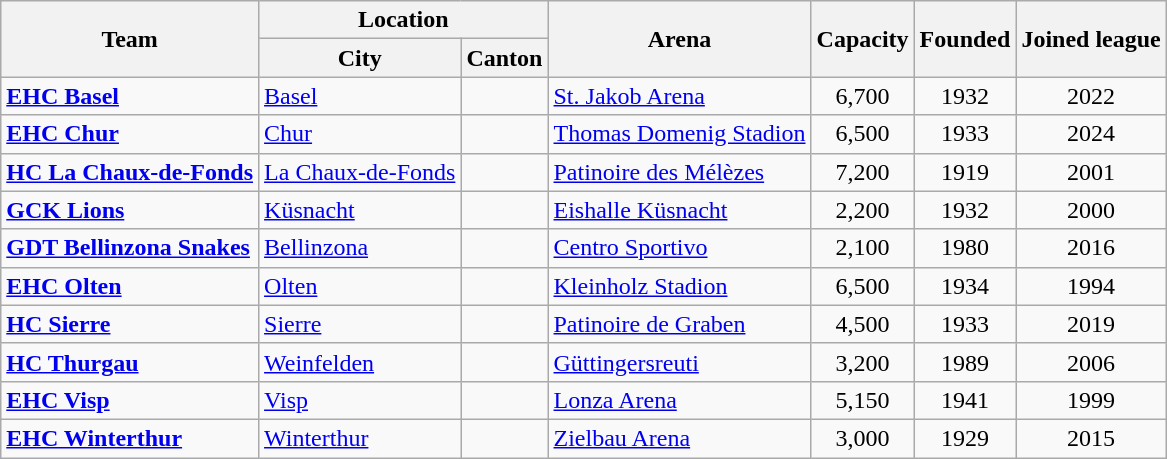<table class="wikitable sortable">
<tr>
<th rowspan=2>Team</th>
<th colspan=2>Location</th>
<th rowspan=2>Arena</th>
<th rowspan=2>Capacity</th>
<th rowspan=2>Founded</th>
<th rowspan=2>Joined league</th>
</tr>
<tr>
<th>City</th>
<th>Canton</th>
</tr>
<tr>
<td><strong><a href='#'>EHC Basel</a></strong></td>
<td><a href='#'>Basel</a></td>
<td> </td>
<td><a href='#'>St. Jakob Arena</a></td>
<td align="center">6,700</td>
<td align="center">1932</td>
<td align="center">2022</td>
</tr>
<tr>
<td><strong><a href='#'>EHC Chur</a></strong></td>
<td><a href='#'>Chur</a></td>
<td> </td>
<td><a href='#'>Thomas Domenig Stadion</a></td>
<td align="center">6,500</td>
<td align="center">1933</td>
<td align="center">2024</td>
</tr>
<tr>
<td><strong><a href='#'>HC La Chaux-de-Fonds</a></strong></td>
<td><a href='#'>La Chaux-de-Fonds</a></td>
<td> </td>
<td><a href='#'>Patinoire des Mélèzes</a></td>
<td align="center">7,200</td>
<td align="center">1919</td>
<td align="center">2001</td>
</tr>
<tr>
<td><strong><a href='#'>GCK Lions</a></strong></td>
<td><a href='#'>Küsnacht</a></td>
<td> </td>
<td><a href='#'>Eishalle Küsnacht</a></td>
<td align="center">2,200</td>
<td align="center">1932</td>
<td align="center">2000</td>
</tr>
<tr>
<td><strong><a href='#'>GDT Bellinzona Snakes</a></strong></td>
<td><a href='#'>Bellinzona</a></td>
<td> </td>
<td><a href='#'>Centro Sportivo</a></td>
<td align="center">2,100</td>
<td align="center">1980</td>
<td align="center">2016</td>
</tr>
<tr>
<td><strong><a href='#'>EHC Olten</a></strong></td>
<td><a href='#'>Olten</a></td>
<td> </td>
<td><a href='#'>Kleinholz Stadion</a></td>
<td align="center">6,500</td>
<td align="center">1934</td>
<td align="center">1994</td>
</tr>
<tr>
<td><strong><a href='#'>HC Sierre</a></strong></td>
<td><a href='#'>Sierre</a></td>
<td> </td>
<td><a href='#'>Patinoire de Graben</a></td>
<td align="center">4,500</td>
<td align="center">1933</td>
<td align="center">2019</td>
</tr>
<tr>
<td><strong><a href='#'>HC Thurgau</a></strong></td>
<td><a href='#'>Weinfelden</a></td>
<td> </td>
<td><a href='#'>Güttingersreuti</a></td>
<td align="center">3,200</td>
<td align="center">1989</td>
<td align="center">2006</td>
</tr>
<tr>
<td><strong><a href='#'>EHC Visp</a></strong></td>
<td><a href='#'>Visp</a></td>
<td> </td>
<td><a href='#'>Lonza Arena</a></td>
<td align="center">5,150</td>
<td align="center">1941</td>
<td align="center">1999</td>
</tr>
<tr>
<td><strong><a href='#'>EHC Winterthur</a></strong></td>
<td><a href='#'>Winterthur</a></td>
<td> </td>
<td><a href='#'>Zielbau Arena</a></td>
<td align="center">3,000</td>
<td align="center">1929</td>
<td align="center">2015</td>
</tr>
</table>
